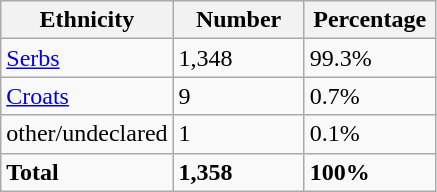<table class="wikitable">
<tr>
<th width="100px">Ethnicity</th>
<th width="80px">Number</th>
<th width="80px">Percentage</th>
</tr>
<tr>
<td><a href='#'>Serbs</a></td>
<td>1,348</td>
<td>99.3%</td>
</tr>
<tr>
<td><a href='#'>Croats</a></td>
<td>9</td>
<td>0.7%</td>
</tr>
<tr>
<td>other/undeclared</td>
<td>1</td>
<td>0.1%</td>
</tr>
<tr>
<td><strong>Total</strong></td>
<td><strong>1,358</strong></td>
<td><strong>100%</strong></td>
</tr>
</table>
